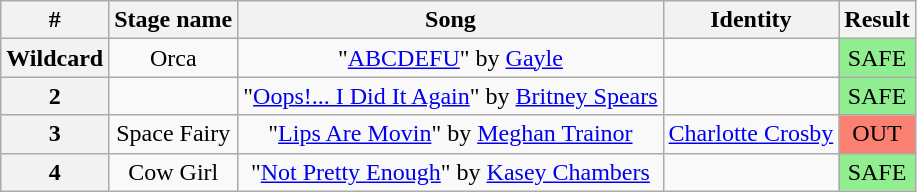<table class="wikitable plainrowheaders" style="text-align: center;">
<tr>
<th>#</th>
<th>Stage name</th>
<th>Song</th>
<th>Identity</th>
<th>Result</th>
</tr>
<tr>
<th>Wildcard</th>
<td>Orca</td>
<td>"<a href='#'>ABCDEFU</a>" by <a href='#'>Gayle</a></td>
<td></td>
<td bgcolor=lightgreen>SAFE</td>
</tr>
<tr>
<th>2</th>
<td></td>
<td>"<a href='#'>Oops!... I Did It Again</a>" by <a href='#'>Britney Spears</a></td>
<td></td>
<td bgcolor=lightgreen>SAFE</td>
</tr>
<tr>
<th>3</th>
<td>Space Fairy</td>
<td>"<a href='#'>Lips Are Movin</a>" by <a href='#'>Meghan Trainor</a></td>
<td><a href='#'>Charlotte Crosby</a></td>
<td bgcolor=salmon>OUT</td>
</tr>
<tr>
<th>4</th>
<td>Cow Girl</td>
<td>"<a href='#'>Not Pretty Enough</a>" by <a href='#'>Kasey Chambers</a></td>
<td></td>
<td bgcolor=lightgreen>SAFE</td>
</tr>
</table>
